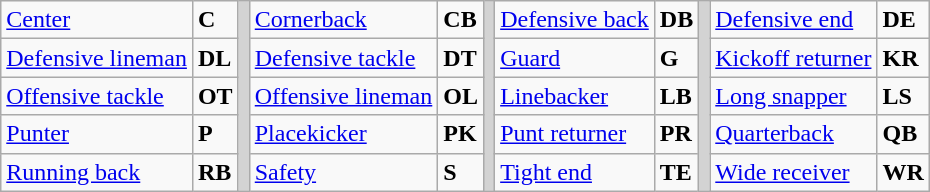<table class="wikitable">
<tr>
<td><a href='#'>Center</a></td>
<td><strong>C</strong></td>
<td rowSpan="6" style="background-color:lightgrey;"></td>
<td><a href='#'>Cornerback</a></td>
<td><strong>CB</strong></td>
<td rowSpan="6" style="background-color:lightgrey;"></td>
<td><a href='#'>Defensive back</a></td>
<td><strong>DB</strong></td>
<td rowSpan="6" style="background-color:lightgrey;"></td>
<td><a href='#'>Defensive end</a></td>
<td><strong>DE</strong></td>
</tr>
<tr>
<td><a href='#'>Defensive lineman</a></td>
<td><strong>DL</strong></td>
<td><a href='#'>Defensive tackle</a></td>
<td><strong>DT</strong></td>
<td><a href='#'>Guard</a></td>
<td><strong>G</strong></td>
<td><a href='#'>Kickoff returner</a></td>
<td><strong>KR</strong></td>
</tr>
<tr>
<td><a href='#'>Offensive tackle</a></td>
<td><strong>OT</strong></td>
<td><a href='#'>Offensive lineman</a></td>
<td><strong>OL</strong></td>
<td><a href='#'>Linebacker</a></td>
<td><strong>LB</strong></td>
<td><a href='#'>Long snapper</a></td>
<td><strong>LS</strong></td>
</tr>
<tr>
<td><a href='#'>Punter</a></td>
<td><strong>P</strong></td>
<td><a href='#'>Placekicker</a></td>
<td><strong>PK</strong></td>
<td><a href='#'>Punt returner</a></td>
<td><strong>PR</strong></td>
<td><a href='#'>Quarterback</a></td>
<td><strong>QB</strong></td>
</tr>
<tr>
<td><a href='#'>Running back</a></td>
<td><strong>RB</strong></td>
<td><a href='#'>Safety</a></td>
<td><strong>S</strong></td>
<td><a href='#'>Tight end</a></td>
<td><strong>TE</strong></td>
<td><a href='#'>Wide receiver</a></td>
<td><strong>WR</strong></td>
</tr>
</table>
